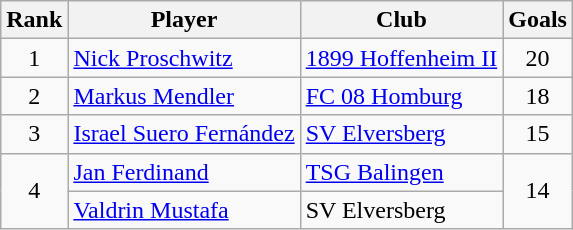<table class="wikitable" style="text-align: center;">
<tr>
<th>Rank</th>
<th>Player</th>
<th>Club</th>
<th>Goals</th>
</tr>
<tr>
<td>1</td>
<td align="left"> <a href='#'>Nick Proschwitz</a></td>
<td align="left"><a href='#'>1899 Hoffenheim II</a></td>
<td>20</td>
</tr>
<tr>
<td>2</td>
<td align="left"> <a href='#'>Markus Mendler</a></td>
<td align="left"><a href='#'>FC 08 Homburg</a></td>
<td>18</td>
</tr>
<tr>
<td>3</td>
<td align="left"> <a href='#'>Israel Suero Fernández</a></td>
<td align="left"><a href='#'>SV Elversberg</a></td>
<td>15</td>
</tr>
<tr>
<td rowspan=2>4</td>
<td align="left"> <a href='#'>Jan Ferdinand</a></td>
<td align="left"><a href='#'>TSG Balingen</a></td>
<td rowspan=2>14</td>
</tr>
<tr>
<td align="left"> <a href='#'>Valdrin Mustafa</a></td>
<td align="left">SV Elversberg</td>
</tr>
</table>
